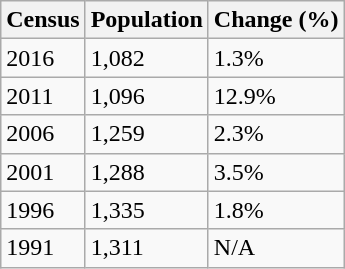<table class="wikitable">
<tr>
<th>Census</th>
<th>Population</th>
<th>Change (%)</th>
</tr>
<tr>
<td>2016</td>
<td>1,082</td>
<td> 1.3%</td>
</tr>
<tr>
<td>2011</td>
<td>1,096</td>
<td> 12.9%</td>
</tr>
<tr>
<td>2006</td>
<td>1,259</td>
<td> 2.3%</td>
</tr>
<tr>
<td>2001</td>
<td>1,288</td>
<td> 3.5%</td>
</tr>
<tr>
<td>1996</td>
<td>1,335</td>
<td> 1.8%</td>
</tr>
<tr>
<td>1991</td>
<td>1,311</td>
<td>N/A</td>
</tr>
</table>
